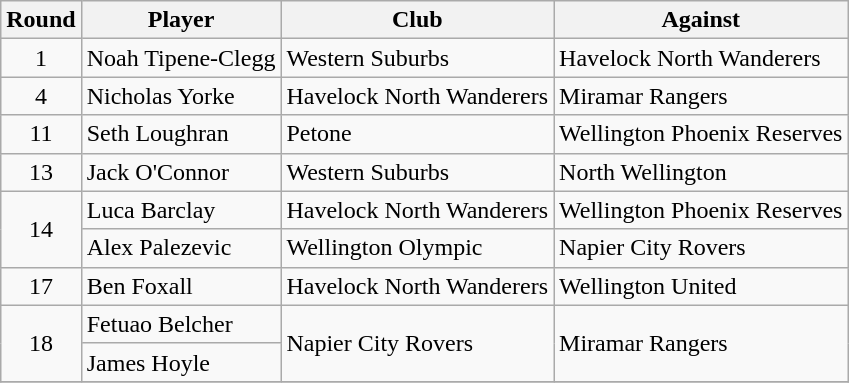<table class="wikitable">
<tr>
<th>Round</th>
<th>Player</th>
<th>Club</th>
<th>Against</th>
</tr>
<tr>
<td style="text-align:center">1</td>
<td>Noah Tipene-Clegg</td>
<td>Western Suburbs</td>
<td>Havelock North Wanderers</td>
</tr>
<tr>
<td style="text-align:center">4</td>
<td>Nicholas Yorke</td>
<td>Havelock North Wanderers</td>
<td>Miramar Rangers</td>
</tr>
<tr>
<td style="text-align:center">11</td>
<td>Seth Loughran</td>
<td>Petone</td>
<td>Wellington Phoenix Reserves</td>
</tr>
<tr>
<td style="text-align:center">13</td>
<td>Jack O'Connor</td>
<td>Western Suburbs</td>
<td>North Wellington</td>
</tr>
<tr>
<td style="text-align:center" rowspan=2>14</td>
<td>Luca Barclay</td>
<td>Havelock North Wanderers</td>
<td>Wellington Phoenix Reserves</td>
</tr>
<tr>
<td>Alex Palezevic</td>
<td>Wellington Olympic</td>
<td>Napier City Rovers</td>
</tr>
<tr>
<td style="text-align:center">17</td>
<td>Ben Foxall</td>
<td>Havelock North Wanderers</td>
<td>Wellington United</td>
</tr>
<tr>
<td style="text-align:center" rowspan=2>18</td>
<td>Fetuao Belcher</td>
<td rowspan=2>Napier City Rovers</td>
<td rowspan=2>Miramar Rangers</td>
</tr>
<tr>
<td>James Hoyle</td>
</tr>
<tr>
</tr>
</table>
